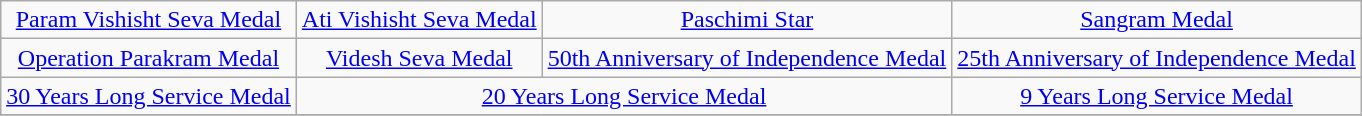<table class="wikitable" style="margin:1em auto; text-align:center;">
<tr>
<td><a href='#'>Param Vishisht Seva Medal</a></td>
<td><a href='#'>Ati Vishisht Seva Medal</a></td>
<td><a href='#'>Paschimi Star</a></td>
<td><a href='#'>Sangram Medal</a></td>
</tr>
<tr>
<td><a href='#'>Operation Parakram Medal</a></td>
<td><a href='#'>Videsh Seva Medal</a></td>
<td><a href='#'>50th Anniversary of Independence Medal</a></td>
<td><a href='#'>25th Anniversary of Independence Medal</a></td>
</tr>
<tr>
<td colspan="1"><a href='#'>30 Years Long Service Medal</a></td>
<td colspan= "2" style="text-align:center;"><a href='#'>20 Years Long Service Medal</a></td>
<td colspan="1"><a href='#'>9 Years Long Service Medal</a></td>
</tr>
<tr>
</tr>
</table>
